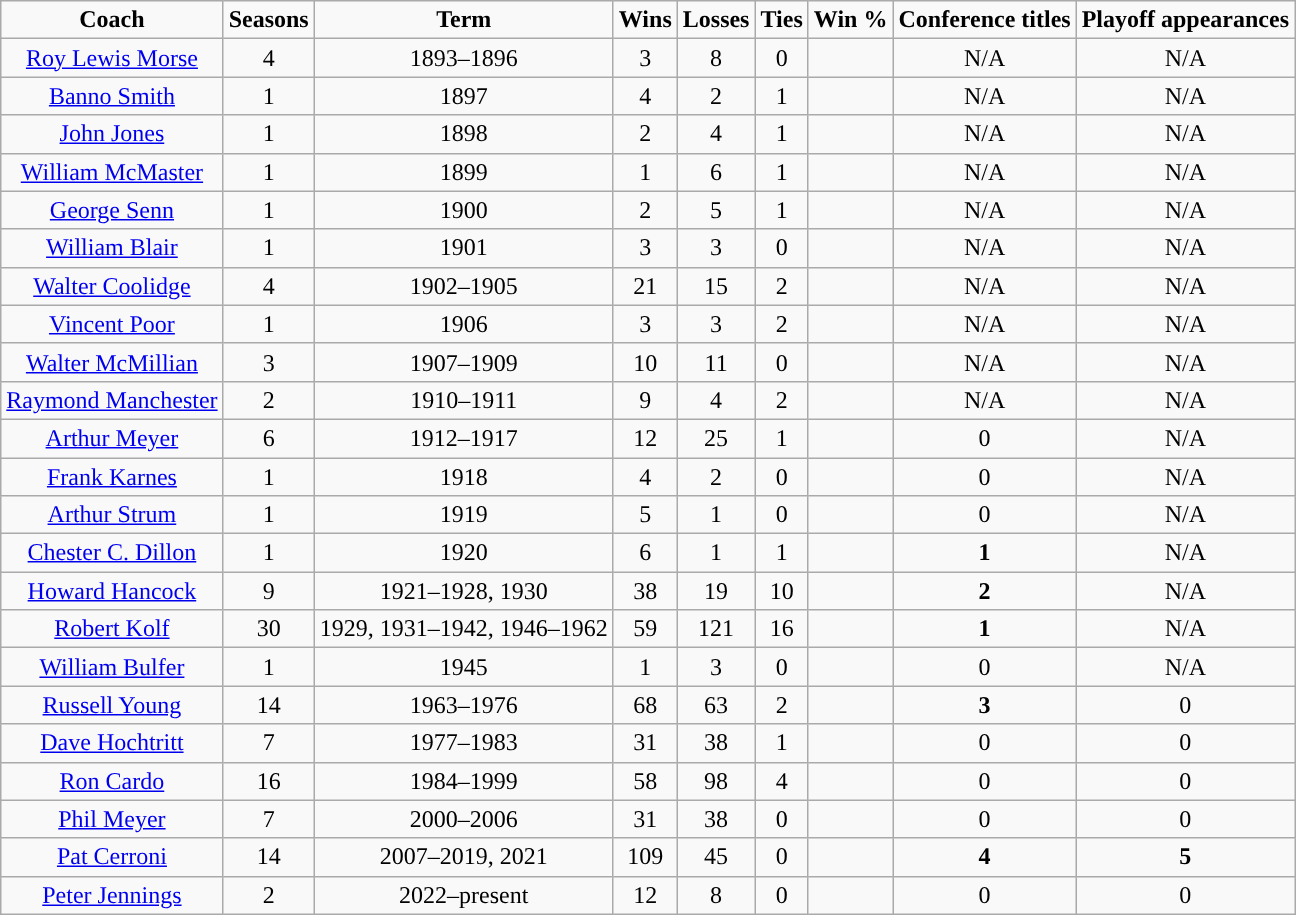<table class="wikitable" style="text-align:center">
<tr>
<td><strong>Coach</strong></td>
<td><strong>Seasons</strong></td>
<td><strong>Term</strong></td>
<td><strong>Wins</strong></td>
<td><strong>Losses</strong></td>
<td><strong>Ties</strong></td>
<td><strong>Win %</strong></td>
<td><strong>Conference titles</strong></td>
<td><strong>Playoff appearances</strong></td>
</tr>
<tr>
<td><a href='#'>Roy Lewis Morse</a></td>
<td>4</td>
<td>1893–1896</td>
<td>3</td>
<td>8</td>
<td>0</td>
<td></td>
<td>N/A</td>
<td>N/A</td>
</tr>
<tr>
<td><a href='#'>Banno Smith</a></td>
<td>1</td>
<td>1897</td>
<td>4</td>
<td>2</td>
<td>1</td>
<td></td>
<td>N/A</td>
<td>N/A</td>
</tr>
<tr>
<td><a href='#'>John Jones</a></td>
<td>1</td>
<td>1898</td>
<td>2</td>
<td>4</td>
<td>1</td>
<td></td>
<td>N/A</td>
<td>N/A</td>
</tr>
<tr>
<td><a href='#'>William McMaster</a></td>
<td>1</td>
<td>1899</td>
<td>1</td>
<td>6</td>
<td>1</td>
<td></td>
<td>N/A</td>
<td>N/A</td>
</tr>
<tr>
<td><a href='#'>George Senn</a></td>
<td>1</td>
<td>1900</td>
<td>2</td>
<td>5</td>
<td>1</td>
<td></td>
<td>N/A</td>
<td>N/A</td>
</tr>
<tr>
<td><a href='#'>William Blair</a></td>
<td>1</td>
<td>1901</td>
<td>3</td>
<td>3</td>
<td>0</td>
<td></td>
<td>N/A</td>
<td>N/A</td>
</tr>
<tr>
<td><a href='#'>Walter Coolidge</a></td>
<td>4</td>
<td>1902–1905</td>
<td>21</td>
<td>15</td>
<td>2</td>
<td></td>
<td>N/A</td>
<td>N/A</td>
</tr>
<tr>
<td><a href='#'>Vincent Poor</a></td>
<td>1</td>
<td>1906</td>
<td>3</td>
<td>3</td>
<td>2</td>
<td></td>
<td>N/A</td>
<td>N/A</td>
</tr>
<tr>
<td><a href='#'>Walter McMillian</a></td>
<td>3</td>
<td>1907–1909</td>
<td>10</td>
<td>11</td>
<td>0</td>
<td></td>
<td>N/A</td>
<td>N/A</td>
</tr>
<tr>
<td><a href='#'>Raymond Manchester</a></td>
<td>2</td>
<td>1910–1911</td>
<td>9</td>
<td>4</td>
<td>2</td>
<td></td>
<td>N/A</td>
<td>N/A</td>
</tr>
<tr>
<td><a href='#'>Arthur Meyer</a></td>
<td>6</td>
<td>1912–1917</td>
<td>12</td>
<td>25</td>
<td>1</td>
<td></td>
<td>0</td>
<td>N/A</td>
</tr>
<tr>
<td><a href='#'>Frank Karnes</a></td>
<td>1</td>
<td>1918</td>
<td>4</td>
<td>2</td>
<td>0</td>
<td></td>
<td>0</td>
<td>N/A</td>
</tr>
<tr>
<td><a href='#'>Arthur Strum</a></td>
<td>1</td>
<td>1919</td>
<td>5</td>
<td>1</td>
<td>0</td>
<td></td>
<td>0</td>
<td>N/A</td>
</tr>
<tr>
<td><a href='#'>Chester C. Dillon</a></td>
<td>1</td>
<td>1920</td>
<td>6</td>
<td>1</td>
<td>1</td>
<td></td>
<td><strong>1</strong></td>
<td>N/A</td>
</tr>
<tr>
<td><a href='#'>Howard Hancock</a></td>
<td>9</td>
<td>1921–1928, 1930</td>
<td>38</td>
<td>19</td>
<td>10</td>
<td></td>
<td><strong>2</strong></td>
<td>N/A</td>
</tr>
<tr>
<td><a href='#'>Robert Kolf</a></td>
<td>30</td>
<td>1929, 1931–1942, 1946–1962</td>
<td>59</td>
<td>121</td>
<td>16</td>
<td></td>
<td><strong>1</strong></td>
<td>N/A</td>
</tr>
<tr>
<td><a href='#'>William Bulfer</a></td>
<td>1</td>
<td>1945</td>
<td>1</td>
<td>3</td>
<td>0</td>
<td></td>
<td>0</td>
<td>N/A</td>
</tr>
<tr>
<td><a href='#'>Russell Young</a></td>
<td>14</td>
<td>1963–1976</td>
<td>68</td>
<td>63</td>
<td>2</td>
<td></td>
<td><strong>3</strong></td>
<td>0</td>
</tr>
<tr>
<td><a href='#'>Dave Hochtritt</a></td>
<td>7</td>
<td>1977–1983</td>
<td>31</td>
<td>38</td>
<td>1</td>
<td></td>
<td>0</td>
<td>0</td>
</tr>
<tr>
<td><a href='#'>Ron Cardo</a></td>
<td>16</td>
<td>1984–1999</td>
<td>58</td>
<td>98</td>
<td>4</td>
<td></td>
<td>0</td>
<td>0</td>
</tr>
<tr>
<td><a href='#'>Phil Meyer</a></td>
<td>7</td>
<td>2000–2006</td>
<td>31</td>
<td>38</td>
<td>0</td>
<td></td>
<td>0</td>
<td>0</td>
</tr>
<tr>
<td><a href='#'>Pat Cerroni</a></td>
<td>14</td>
<td>2007–2019, 2021</td>
<td>109</td>
<td>45</td>
<td>0</td>
<td></td>
<td><strong>4</strong></td>
<td><strong>5</strong></td>
</tr>
<tr>
<td><a href='#'>Peter Jennings</a></td>
<td>2</td>
<td>2022–present</td>
<td>12</td>
<td>8</td>
<td>0</td>
<td></td>
<td>0</td>
<td>0</td>
</tr>
</table>
